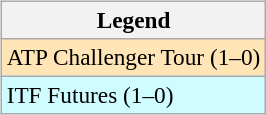<table>
<tr valign=top>
<td><br><table class=wikitable style=font-size:97%>
<tr>
<th>Legend</th>
</tr>
<tr style="background:moccasin;">
<td>ATP Challenger Tour (1–0)</td>
</tr>
<tr style="background:#cffcff;">
<td>ITF Futures (1–0)</td>
</tr>
</table>
</td>
<td></td>
</tr>
</table>
